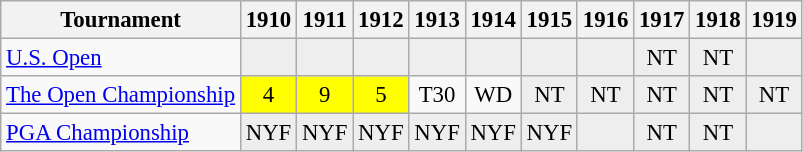<table class="wikitable" style="font-size:95%;text-align:center;">
<tr>
<th>Tournament</th>
<th>1910</th>
<th>1911</th>
<th>1912</th>
<th>1913</th>
<th>1914</th>
<th>1915</th>
<th>1916</th>
<th>1917</th>
<th>1918</th>
<th>1919</th>
</tr>
<tr>
<td align=left><a href='#'>U.S. Open</a></td>
<td style="background:#eeeeee;"></td>
<td style="background:#eeeeee;"></td>
<td style="background:#eeeeee;"></td>
<td style="background:#eeeeee;"></td>
<td style="background:#eeeeee;"></td>
<td style="background:#eeeeee;"></td>
<td style="background:#eeeeee;"></td>
<td style="background:#eeeeee;">NT</td>
<td style="background:#eeeeee;">NT</td>
<td style="background:#eeeeee;"></td>
</tr>
<tr>
<td align=left><a href='#'>The Open Championship</a></td>
<td style="background:yellow;">4</td>
<td style="background:yellow;">9</td>
<td style="background:yellow;">5</td>
<td>T30</td>
<td>WD</td>
<td style="background:#eeeeee;">NT</td>
<td style="background:#eeeeee;">NT</td>
<td style="background:#eeeeee;">NT</td>
<td style="background:#eeeeee;">NT</td>
<td style="background:#eeeeee;">NT</td>
</tr>
<tr>
<td align=left><a href='#'>PGA Championship</a></td>
<td style="background:#eeeeee;">NYF</td>
<td style="background:#eeeeee;">NYF</td>
<td style="background:#eeeeee;">NYF</td>
<td style="background:#eeeeee;">NYF</td>
<td style="background:#eeeeee;">NYF</td>
<td style="background:#eeeeee;">NYF</td>
<td style="background:#eeeeee;"></td>
<td style="background:#eeeeee;">NT</td>
<td style="background:#eeeeee;">NT</td>
<td style="background:#eeeeee;"></td>
</tr>
</table>
